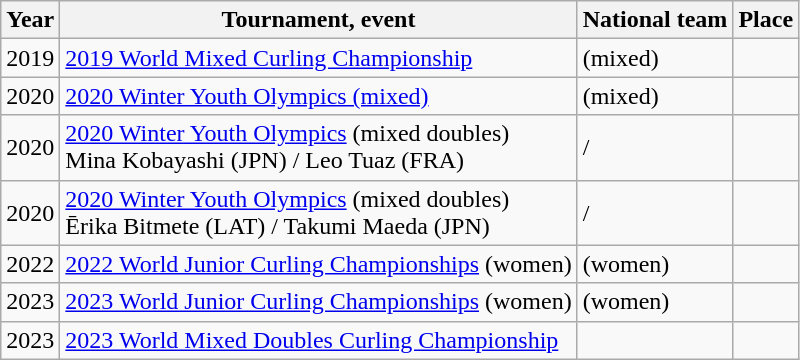<table class="wikitable">
<tr>
<th scope="col">Year</th>
<th scope="col">Tournament, event</th>
<th scope="col">National team</th>
<th scope="col">Place</th>
</tr>
<tr>
<td>2019</td>
<td><a href='#'>2019 World Mixed Curling Championship</a></td>
<td> (mixed)</td>
<td></td>
</tr>
<tr>
<td>2020</td>
<td><a href='#'>2020 Winter Youth Olympics (mixed)</a></td>
<td> (mixed)</td>
<td></td>
</tr>
<tr>
<td>2020</td>
<td><a href='#'>2020 Winter Youth Olympics</a> (mixed doubles)<br>Mina Kobayashi (JPN) / Leo Tuaz (FRA)</td>
<td>/</td>
<td></td>
</tr>
<tr>
<td>2020</td>
<td><a href='#'>2020 Winter Youth Olympics</a> (mixed doubles)<br>Ērika Bitmete (LAT) / Takumi Maeda (JPN)</td>
<td>/</td>
<td></td>
</tr>
<tr>
<td>2022</td>
<td><a href='#'>2022 World Junior Curling Championships</a> (women)</td>
<td> (women)</td>
<td></td>
</tr>
<tr>
<td>2023</td>
<td><a href='#'>2023 World Junior Curling Championships</a> (women)</td>
<td> (women)</td>
<td></td>
</tr>
<tr>
<td>2023</td>
<td><a href='#'>2023 World Mixed Doubles Curling Championship</a></td>
<td></td>
<td></td>
</tr>
</table>
